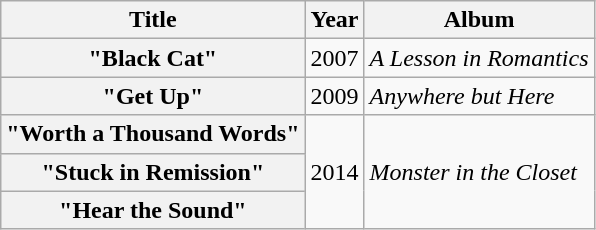<table class="wikitable plainrowheaders">
<tr>
<th>Title</th>
<th>Year</th>
<th>Album</th>
</tr>
<tr>
<th scope="row">"Black Cat"</th>
<td>2007</td>
<td><em>A Lesson in Romantics</em></td>
</tr>
<tr>
<th scope="row">"Get Up"</th>
<td>2009</td>
<td><em>Anywhere but Here</em></td>
</tr>
<tr>
<th scope="row">"Worth a Thousand Words"</th>
<td rowspan="3">2014</td>
<td rowspan="3"><em>Monster in the Closet</em></td>
</tr>
<tr>
<th scope="row">"Stuck in Remission"</th>
</tr>
<tr>
<th scope="row">"Hear the Sound"</th>
</tr>
</table>
